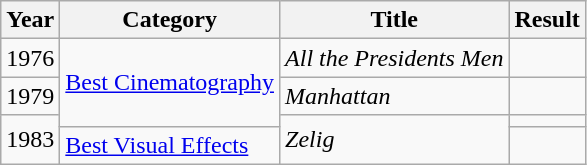<table class="wikitable">
<tr>
<th>Year</th>
<th>Category</th>
<th>Title</th>
<th>Result</th>
</tr>
<tr>
<td>1976</td>
<td rowspan=3><a href='#'>Best Cinematography</a></td>
<td><em>All the Presidents Men</em></td>
<td></td>
</tr>
<tr>
<td>1979</td>
<td><em>Manhattan</em></td>
<td></td>
</tr>
<tr>
<td rowspan=2>1983</td>
<td rowspan=2><em>Zelig</em></td>
<td></td>
</tr>
<tr>
<td><a href='#'>Best Visual Effects</a></td>
<td></td>
</tr>
</table>
